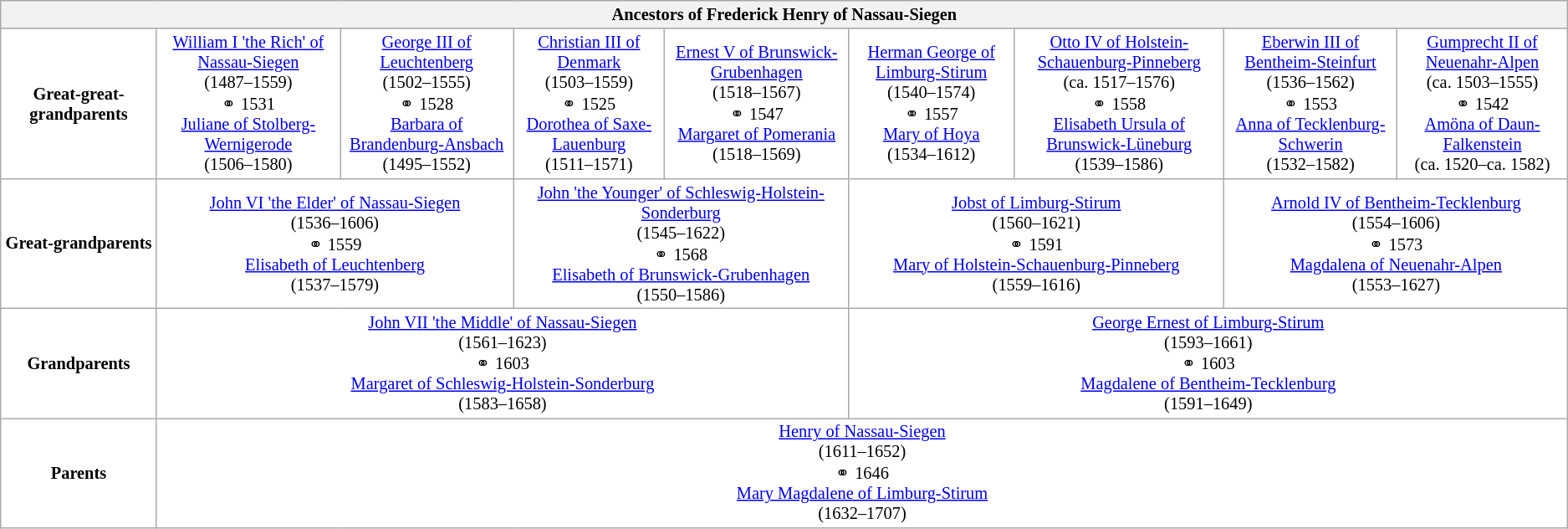<table class="wikitable" style="background:#FFFFFF; font-size:85%; text-align:center">
<tr bgcolor="#E0E0E0">
<th colspan="9">Ancestors of Frederick Henry of Nassau-Siegen</th>
</tr>
<tr>
<td><strong>Great-great-grandparents</strong></td>
<td colspan="1"><a href='#'>William I 'the Rich' of Nassau-Siegen</a><br>(1487–1559)<br>⚭ 1531<br><a href='#'>Juliane of Stolberg-Wernigerode</a><br>(1506–1580)</td>
<td colspan="1"><a href='#'>George III of Leuchtenberg</a><br>(1502–1555)<br>⚭ 1528<br><a href='#'>Barbara of Brandenburg-Ansbach</a><br>(1495–1552)</td>
<td colspan="1"><a href='#'>Christian&nbsp;III of Denmark</a><br>(1503–1559)<br>⚭ 1525<br><a href='#'>Dorothea of Saxe-Lauenburg</a><br>(1511–1571)</td>
<td colspan="1"><a href='#'>Ernest V of Brunswick-Grubenhagen</a><br>(1518–1567)<br>⚭ 1547<br><a href='#'>Margaret of Pomerania</a><br>(1518–1569)</td>
<td colspan="1"><a href='#'>Herman George of Limburg-Stirum</a><br>(1540–1574)<br>⚭ 1557<br><a href='#'>Mary of Hoya</a><br>(1534–1612)</td>
<td colspan="1"><a href='#'>Otto IV of Holstein-Schauenburg-Pinneberg</a><br>(ca. 1517–1576)<br>⚭ 1558<br><a href='#'>Elisabeth Ursula of Brunswick-Lüneburg</a><br>(1539–1586)</td>
<td colspan="1"><a href='#'>Eberwin III of Bentheim-Steinfurt</a><br>(1536–1562)<br>⚭ 1553<br><a href='#'>Anna of Tecklenburg-Schwerin</a><br>(1532–1582)</td>
<td colspan="1"><a href='#'>Gumprecht II of Neuenahr-Alpen</a><br>(ca. 1503–1555)<br>⚭ 1542<br><a href='#'>Amöna of Daun-Falkenstein</a><br>(ca. 1520–ca. 1582)</td>
</tr>
<tr>
<td><strong>Great-grandparents</strong></td>
<td colspan="2"><a href='#'>John VI 'the Elder' of Nassau-Siegen</a><br>(1536–1606)<br>⚭ 1559<br><a href='#'>Elisabeth of Leuchtenberg</a><br>(1537–1579)</td>
<td colspan="2"><a href='#'>John 'the Younger' of Schleswig-Holstein-Sonderburg</a><br>(1545–1622)<br>⚭ 1568<br><a href='#'>Elisabeth of Brunswick-Grubenhagen</a><br>(1550–1586)</td>
<td colspan="2"><a href='#'>Jobst of Limburg-Stirum</a><br>(1560–1621)<br>⚭ 1591<br><a href='#'>Mary of Holstein-Schauenburg-Pinneberg</a><br>(1559–1616)</td>
<td colspan="2"><a href='#'>Arnold IV of Bentheim-Tecklenburg</a><br>(1554–1606)<br>⚭ 1573<br><a href='#'>Magdalena of Neuenahr-Alpen</a><br>(1553–1627)</td>
</tr>
<tr>
<td><strong>Grandparents</strong></td>
<td colspan="4"><a href='#'>John VII 'the Middle' of Nassau-Siegen</a><br>(1561–1623)<br>⚭ 1603<br><a href='#'>Margaret of Schleswig-Holstein-Sonderburg</a><br>(1583–1658)</td>
<td colspan="4"><a href='#'>George Ernest of Limburg-Stirum</a><br>(1593–1661)<br>⚭ 1603<br><a href='#'>Magdalene of Bentheim-Tecklenburg</a><br>(1591–1649)</td>
</tr>
<tr>
<td><strong>Parents</strong></td>
<td colspan="8"><a href='#'>Henry of Nassau-Siegen</a><br>(1611–1652)<br>⚭ 1646<br><a href='#'>Mary Magdalene of Limburg-Stirum</a><br>(1632–1707)</td>
</tr>
</table>
